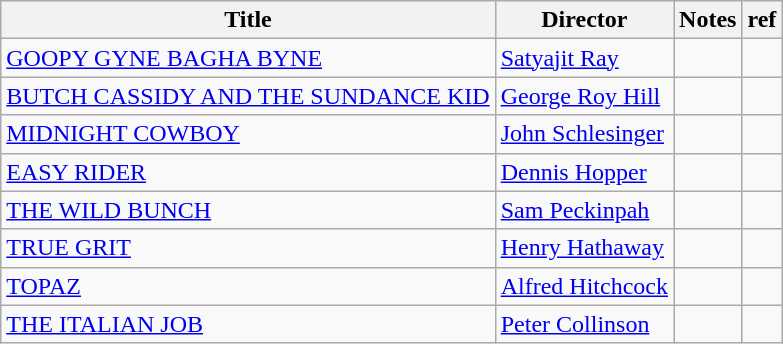<table class="wikitable">
<tr>
<th>Title</th>
<th>Director</th>
<th>Notes</th>
<th>ref</th>
</tr>
<tr>
<td><a href='#'>GOOPY GYNE BAGHA BYNE</a></td>
<td><a href='#'>Satyajit Ray</a></td>
<td></td>
<td></td>
</tr>
<tr>
<td><a href='#'>BUTCH CASSIDY AND THE SUNDANCE KID</a></td>
<td><a href='#'>George Roy Hill</a></td>
<td></td>
<td></td>
</tr>
<tr>
<td><a href='#'>MIDNIGHT COWBOY</a></td>
<td><a href='#'>John Schlesinger</a></td>
<td></td>
<td></td>
</tr>
<tr>
<td><a href='#'>EASY RIDER</a></td>
<td><a href='#'>Dennis Hopper</a></td>
<td></td>
<td></td>
</tr>
<tr>
<td><a href='#'>THE WILD BUNCH</a></td>
<td><a href='#'>Sam Peckinpah</a></td>
<td></td>
<td></td>
</tr>
<tr>
<td><a href='#'>TRUE GRIT</a></td>
<td><a href='#'>Henry Hathaway</a></td>
<td></td>
<td></td>
</tr>
<tr>
<td><a href='#'>TOPAZ</a></td>
<td><a href='#'>Alfred Hitchcock</a></td>
<td></td>
<td></td>
</tr>
<tr>
<td><a href='#'>THE ITALIAN JOB</a></td>
<td><a href='#'>Peter Collinson</a></td>
<td></td>
<td></td>
</tr>
</table>
